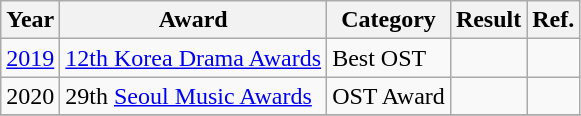<table class="wikitable plainrowheaders">
<tr>
<th>Year</th>
<th>Award</th>
<th>Category</th>
<th>Result</th>
<th>Ref.</th>
</tr>
<tr>
<td><a href='#'>2019</a></td>
<td><a href='#'>12th Korea Drama Awards</a></td>
<td>Best OST</td>
<td></td>
<td></td>
</tr>
<tr>
<td>2020</td>
<td>29th <a href='#'>Seoul Music Awards</a></td>
<td>OST Award</td>
<td></td>
<td></td>
</tr>
<tr>
</tr>
</table>
